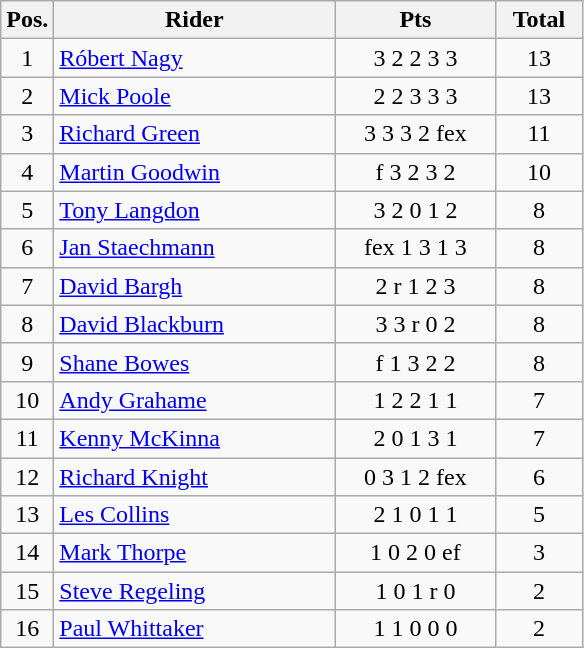<table class=wikitable>
<tr>
<th width=25px>Pos.</th>
<th width=180px>Rider</th>
<th width=100px>Pts</th>
<th width=50px>Total</th>
</tr>
<tr align=center >
<td>1</td>
<td align=left> <a href='#'>Róbert Nagy</a></td>
<td>3	2	2	3	3</td>
<td>13</td>
</tr>
<tr align=center>
<td>2</td>
<td align=left> <a href='#'>Mick Poole</a></td>
<td>2	2	3	3	3</td>
<td>13</td>
</tr>
<tr align=center>
<td>3</td>
<td align=left> <a href='#'>Richard Green</a></td>
<td>3	3	3	2	fex</td>
<td>11</td>
</tr>
<tr align=center>
<td>4</td>
<td align=left> <a href='#'>Martin Goodwin</a></td>
<td>f	3	2	3	2</td>
<td>10</td>
</tr>
<tr align=center>
<td>5</td>
<td align=left> <a href='#'>Tony Langdon</a></td>
<td>3	2	0	1	2</td>
<td>8</td>
</tr>
<tr align=center>
<td>6</td>
<td align=left> <a href='#'>Jan Staechmann</a></td>
<td>fex	1	3	1	3</td>
<td>8</td>
</tr>
<tr align=center>
<td>7</td>
<td align=left> <a href='#'>David Bargh</a></td>
<td>2	r	1	2	3</td>
<td>8</td>
</tr>
<tr align=center>
<td>8</td>
<td align=left> <a href='#'>David Blackburn</a></td>
<td>3	3	r	0	2</td>
<td>8</td>
</tr>
<tr align=center>
<td>9</td>
<td align=left> <a href='#'>Shane Bowes</a></td>
<td>f	1	3	2	2</td>
<td>8</td>
</tr>
<tr align=center>
<td>10</td>
<td align=left> <a href='#'>Andy Grahame</a></td>
<td>1	2	2	1	1</td>
<td>7</td>
</tr>
<tr align=center>
<td>11</td>
<td align=left> <a href='#'>Kenny McKinna</a></td>
<td>2	0	1	3	1</td>
<td>7</td>
</tr>
<tr align=center>
<td>12</td>
<td align=left> <a href='#'>Richard Knight</a></td>
<td>0	3	1	2	fex</td>
<td>6</td>
</tr>
<tr align=center>
<td>13</td>
<td align=left> <a href='#'>Les Collins</a></td>
<td>2	1	0	1	1</td>
<td>5</td>
</tr>
<tr align=center>
<td>14</td>
<td align=left> <a href='#'>Mark Thorpe</a></td>
<td>1	0	2	0	ef</td>
<td>3</td>
</tr>
<tr align=center>
<td>15</td>
<td align=left> <a href='#'>Steve Regeling</a></td>
<td>1	0	1	r	0</td>
<td>2</td>
</tr>
<tr align=center>
<td>16</td>
<td align=left> <a href='#'>Paul Whittaker</a></td>
<td>1	1	0	0	0</td>
<td>2</td>
</tr>
</table>
